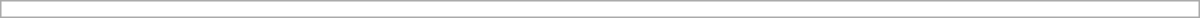<table class="collapsible uncollapsed" style="border:1px #aaa solid; width:50em; margin:0.2em auto">
<tr>
<td></td>
</tr>
<tr>
<td></td>
</tr>
</table>
